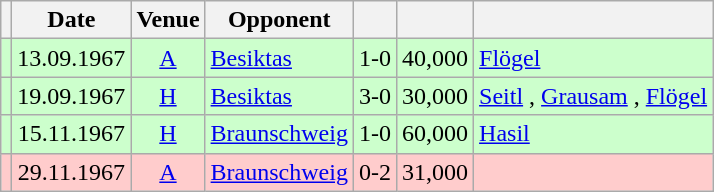<table class="wikitable" Style="text-align: center">
<tr>
<th></th>
<th>Date</th>
<th>Venue</th>
<th>Opponent</th>
<th></th>
<th></th>
<th></th>
</tr>
<tr style="background:#cfc">
<td></td>
<td>13.09.1967</td>
<td><a href='#'>A</a></td>
<td align="left"><a href='#'>Besiktas</a> </td>
<td>1-0</td>
<td align="right">40,000</td>
<td align="left"><a href='#'>Flögel</a> </td>
</tr>
<tr style="background:#cfc">
<td></td>
<td>19.09.1967</td>
<td><a href='#'>H</a></td>
<td align="left"><a href='#'>Besiktas</a> </td>
<td>3-0</td>
<td align="right">30,000</td>
<td align="left"><a href='#'>Seitl</a> , <a href='#'>Grausam</a> , <a href='#'>Flögel</a> </td>
</tr>
<tr style="background:#cfc">
<td></td>
<td>15.11.1967</td>
<td><a href='#'>H</a></td>
<td align="left"><a href='#'>Braunschweig</a> </td>
<td>1-0</td>
<td align="right">60,000</td>
<td align="left"><a href='#'>Hasil</a> </td>
</tr>
<tr style="background:#fcc">
<td></td>
<td>29.11.1967</td>
<td><a href='#'>A</a></td>
<td align="left"><a href='#'>Braunschweig</a> </td>
<td>0-2</td>
<td align="right">31,000</td>
<td align="left"></td>
</tr>
</table>
